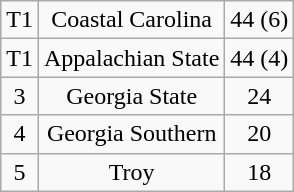<table class="wikitable" style="display: inline-table;">
<tr align="center">
<td>T1</td>
<td>Coastal Carolina</td>
<td>44 (6)</td>
</tr>
<tr align="center">
<td>T1</td>
<td>Appalachian State</td>
<td>44 (4)</td>
</tr>
<tr align="center">
<td>3</td>
<td>Georgia State</td>
<td>24</td>
</tr>
<tr align="center">
<td>4</td>
<td>Georgia Southern</td>
<td>20</td>
</tr>
<tr align="center">
<td>5</td>
<td>Troy</td>
<td>18</td>
</tr>
</table>
